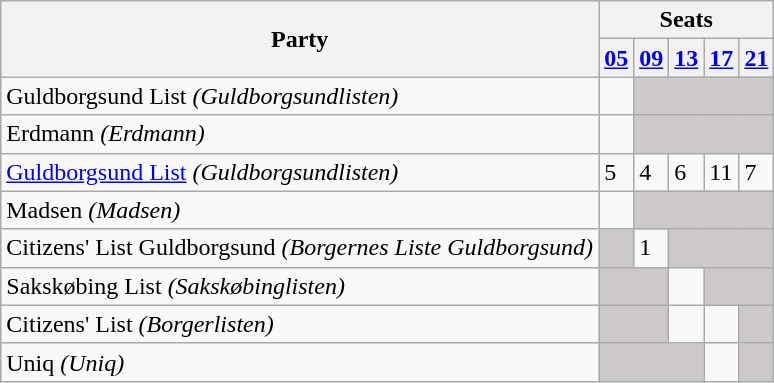<table class="wikitable">
<tr>
<th rowspan=2>Party</th>
<th colspan=11>Seats</th>
</tr>
<tr>
<th><a href='#'>05</a></th>
<th><a href='#'>09</a></th>
<th><a href='#'>13</a></th>
<th><a href='#'>17</a></th>
<th><a href='#'>21</a></th>
</tr>
<tr>
<td>Guldborgsund List <em>(Guldborgsundlisten)</em></td>
<td></td>
<td style="background:#CDC9C9;" colspan=4></td>
</tr>
<tr>
<td>Erdmann <em>(Erdmann)</em></td>
<td></td>
<td style="background:#CDC9C9;" colspan=4></td>
</tr>
<tr>
<td><a href='#'>Guldborgsund List</a> <em>(Guldborgsundlisten)</em></td>
<td>5</td>
<td>4</td>
<td>6</td>
<td>11</td>
<td>7</td>
</tr>
<tr>
<td>Madsen <em>(Madsen)</em></td>
<td></td>
<td style="background:#CDC9C9;" colspan=4></td>
</tr>
<tr>
<td>Citizens' List Guldborgsund <em>(Borgernes Liste Guldborgsund)</em></td>
<td style="background:#CDC9C9;"></td>
<td>1</td>
<td style="background:#CDC9C9;" colspan=3></td>
</tr>
<tr>
<td>Sakskøbing List <em>(Sakskøbinglisten)</em></td>
<td style="background:#CDC9C9;" colspan=2></td>
<td></td>
<td style="background:#CDC9C9;" colspan=2></td>
</tr>
<tr>
<td>Citizens' List <em>(Borgerlisten)</em></td>
<td style="background:#CDC9C9;" colspan=2></td>
<td></td>
<td></td>
<td style="background:#CDC9C9;"></td>
</tr>
<tr>
<td>Uniq <em>(Uniq)</em></td>
<td style="background:#CDC9C9;" colspan=3></td>
<td></td>
<td style="background:#CDC9C9;"></td>
</tr>
</table>
